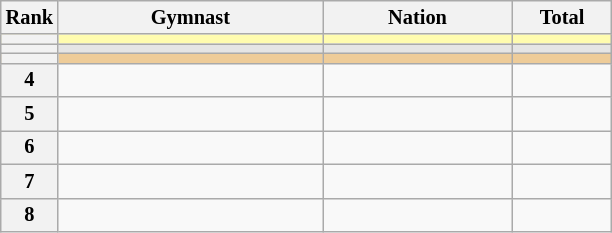<table class="wikitable sortable" style="text-align:center; font-size:85%">
<tr>
<th scope="col" style="width:20px;">Rank</th>
<th ! scope="col" style="width:170px;">Gymnast</th>
<th ! scope="col" style="width:120px;">Nation</th>
<th ! scope="col" style="width:60px;">Total</th>
</tr>
<tr bgcolor=fffcaf>
<th scope=row></th>
<td align=left></td>
<td></td>
<td></td>
</tr>
<tr bgcolor=e5e5e5>
<th scope=row></th>
<td align=left></td>
<td></td>
<td></td>
</tr>
<tr bgcolor=eecc99>
<th scope=row></th>
<td align=left></td>
<td></td>
<td></td>
</tr>
<tr>
<th scope=row>4</th>
<td align=left></td>
<td></td>
<td></td>
</tr>
<tr>
<th scope=row>5</th>
<td align=left></td>
<td></td>
<td></td>
</tr>
<tr>
<th scope=row>6</th>
<td align=left></td>
<td></td>
<td></td>
</tr>
<tr>
<th scope=row>7</th>
<td align=left></td>
<td></td>
<td></td>
</tr>
<tr>
<th scope=row>8</th>
<td align=left></td>
<td></td>
<td></td>
</tr>
</table>
